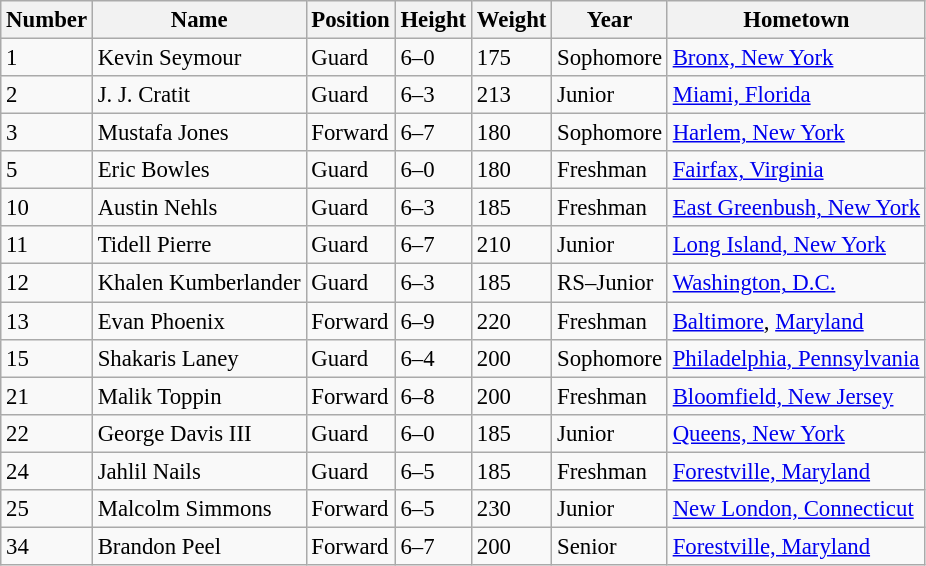<table class="wikitable sortable" style="font-size: 95%;">
<tr>
<th>Number</th>
<th>Name</th>
<th>Position</th>
<th>Height</th>
<th>Weight</th>
<th>Year</th>
<th>Hometown</th>
</tr>
<tr>
<td>1</td>
<td>Kevin Seymour</td>
<td>Guard</td>
<td>6–0</td>
<td>175</td>
<td>Sophomore</td>
<td><a href='#'>Bronx, New York</a></td>
</tr>
<tr>
<td>2</td>
<td>J. J. Cratit</td>
<td>Guard</td>
<td>6–3</td>
<td>213</td>
<td>Junior</td>
<td><a href='#'>Miami, Florida</a></td>
</tr>
<tr>
<td>3</td>
<td>Mustafa Jones</td>
<td>Forward</td>
<td>6–7</td>
<td>180</td>
<td>Sophomore</td>
<td><a href='#'>Harlem, New York</a></td>
</tr>
<tr>
<td>5</td>
<td>Eric Bowles</td>
<td>Guard</td>
<td>6–0</td>
<td>180</td>
<td>Freshman</td>
<td><a href='#'>Fairfax, Virginia</a></td>
</tr>
<tr>
<td>10</td>
<td>Austin Nehls</td>
<td>Guard</td>
<td>6–3</td>
<td>185</td>
<td>Freshman</td>
<td><a href='#'>East Greenbush, New York</a></td>
</tr>
<tr>
<td>11</td>
<td>Tidell Pierre</td>
<td>Guard</td>
<td>6–7</td>
<td>210</td>
<td>Junior</td>
<td><a href='#'>Long Island, New York</a></td>
</tr>
<tr>
<td>12</td>
<td>Khalen Kumberlander</td>
<td>Guard</td>
<td>6–3</td>
<td>185</td>
<td>RS–Junior</td>
<td><a href='#'>Washington, D.C.</a></td>
</tr>
<tr>
<td>13</td>
<td>Evan Phoenix</td>
<td>Forward</td>
<td>6–9</td>
<td>220</td>
<td>Freshman</td>
<td><a href='#'>Baltimore</a>, <a href='#'>Maryland</a></td>
</tr>
<tr>
<td>15</td>
<td>Shakaris Laney</td>
<td>Guard</td>
<td>6–4</td>
<td>200</td>
<td>Sophomore</td>
<td><a href='#'>Philadelphia, Pennsylvania</a></td>
</tr>
<tr>
<td>21</td>
<td>Malik Toppin</td>
<td>Forward</td>
<td>6–8</td>
<td>200</td>
<td>Freshman</td>
<td><a href='#'>Bloomfield, New Jersey</a></td>
</tr>
<tr>
<td>22</td>
<td>George Davis III</td>
<td>Guard</td>
<td>6–0</td>
<td>185</td>
<td>Junior</td>
<td><a href='#'>Queens, New York</a></td>
</tr>
<tr>
<td>24</td>
<td>Jahlil Nails</td>
<td>Guard</td>
<td>6–5</td>
<td>185</td>
<td>Freshman</td>
<td><a href='#'>Forestville, Maryland</a></td>
</tr>
<tr>
<td>25</td>
<td>Malcolm Simmons</td>
<td>Forward</td>
<td>6–5</td>
<td>230</td>
<td>Junior</td>
<td><a href='#'>New London, Connecticut</a></td>
</tr>
<tr>
<td>34</td>
<td>Brandon Peel</td>
<td>Forward</td>
<td>6–7</td>
<td>200</td>
<td>Senior</td>
<td><a href='#'>Forestville, Maryland</a></td>
</tr>
</table>
